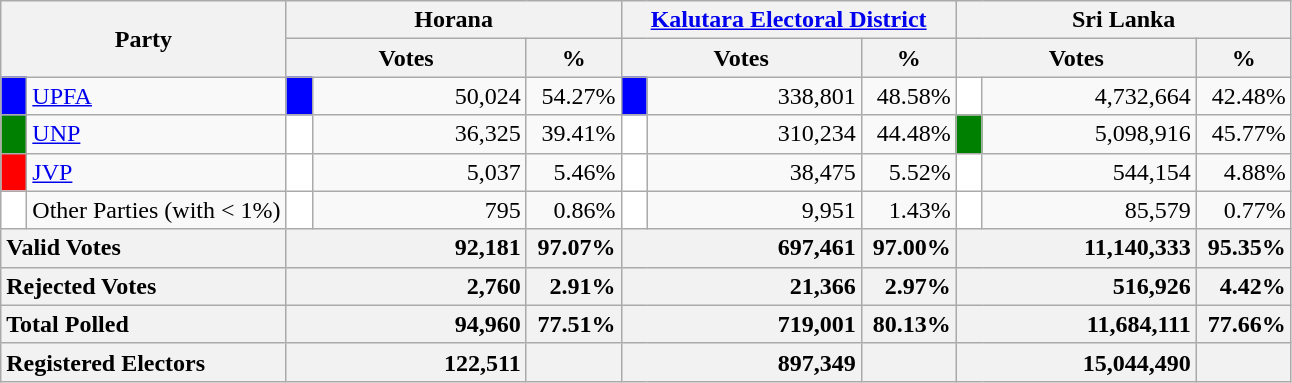<table class="wikitable">
<tr>
<th colspan="2" width="144px"rowspan="2">Party</th>
<th colspan="3" width="216px">Horana</th>
<th colspan="3" width="216px"><a href='#'>Kalutara Electoral District</a></th>
<th colspan="3" width="216px">Sri Lanka</th>
</tr>
<tr>
<th colspan="2" width="144px">Votes</th>
<th>%</th>
<th colspan="2" width="144px">Votes</th>
<th>%</th>
<th colspan="2" width="144px">Votes</th>
<th>%</th>
</tr>
<tr>
<td style="background-color:blue;" width="10px"></td>
<td style="text-align:left;"><a href='#'>UPFA</a></td>
<td style="background-color:blue;" width="10px"></td>
<td style="text-align:right;">50,024</td>
<td style="text-align:right;">54.27%</td>
<td style="background-color:blue;" width="10px"></td>
<td style="text-align:right;">338,801</td>
<td style="text-align:right;">48.58%</td>
<td style="background-color:white;" width="10px"></td>
<td style="text-align:right;">4,732,664</td>
<td style="text-align:right;">42.48%</td>
</tr>
<tr>
<td style="background-color:green;" width="10px"></td>
<td style="text-align:left;"><a href='#'>UNP</a></td>
<td style="background-color:white;" width="10px"></td>
<td style="text-align:right;">36,325</td>
<td style="text-align:right;">39.41%</td>
<td style="background-color:white;" width="10px"></td>
<td style="text-align:right;">310,234</td>
<td style="text-align:right;">44.48%</td>
<td style="background-color:green;" width="10px"></td>
<td style="text-align:right;">5,098,916</td>
<td style="text-align:right;">45.77%</td>
</tr>
<tr>
<td style="background-color:red;" width="10px"></td>
<td style="text-align:left;"><a href='#'>JVP</a></td>
<td style="background-color:white;" width="10px"></td>
<td style="text-align:right;">5,037</td>
<td style="text-align:right;">5.46%</td>
<td style="background-color:white;" width="10px"></td>
<td style="text-align:right;">38,475</td>
<td style="text-align:right;">5.52%</td>
<td style="background-color:white;" width="10px"></td>
<td style="text-align:right;">544,154</td>
<td style="text-align:right;">4.88%</td>
</tr>
<tr>
<td style="background-color:white;" width="10px"></td>
<td style="text-align:left;">Other Parties (with < 1%)</td>
<td style="background-color:white;" width="10px"></td>
<td style="text-align:right;">795</td>
<td style="text-align:right;">0.86%</td>
<td style="background-color:white;" width="10px"></td>
<td style="text-align:right;">9,951</td>
<td style="text-align:right;">1.43%</td>
<td style="background-color:white;" width="10px"></td>
<td style="text-align:right;">85,579</td>
<td style="text-align:right;">0.77%</td>
</tr>
<tr>
<th colspan="2" width="144px"style="text-align:left;">Valid Votes</th>
<th style="text-align:right;"colspan="2" width="144px">92,181</th>
<th style="text-align:right;">97.07%</th>
<th style="text-align:right;"colspan="2" width="144px">697,461</th>
<th style="text-align:right;">97.00%</th>
<th style="text-align:right;"colspan="2" width="144px">11,140,333</th>
<th style="text-align:right;">95.35%</th>
</tr>
<tr>
<th colspan="2" width="144px"style="text-align:left;">Rejected Votes</th>
<th style="text-align:right;"colspan="2" width="144px">2,760</th>
<th style="text-align:right;">2.91%</th>
<th style="text-align:right;"colspan="2" width="144px">21,366</th>
<th style="text-align:right;">2.97%</th>
<th style="text-align:right;"colspan="2" width="144px">516,926</th>
<th style="text-align:right;">4.42%</th>
</tr>
<tr>
<th colspan="2" width="144px"style="text-align:left;">Total Polled</th>
<th style="text-align:right;"colspan="2" width="144px">94,960</th>
<th style="text-align:right;">77.51%</th>
<th style="text-align:right;"colspan="2" width="144px">719,001</th>
<th style="text-align:right;">80.13%</th>
<th style="text-align:right;"colspan="2" width="144px">11,684,111</th>
<th style="text-align:right;">77.66%</th>
</tr>
<tr>
<th colspan="2" width="144px"style="text-align:left;">Registered Electors</th>
<th style="text-align:right;"colspan="2" width="144px">122,511</th>
<th></th>
<th style="text-align:right;"colspan="2" width="144px">897,349</th>
<th></th>
<th style="text-align:right;"colspan="2" width="144px">15,044,490</th>
<th></th>
</tr>
</table>
